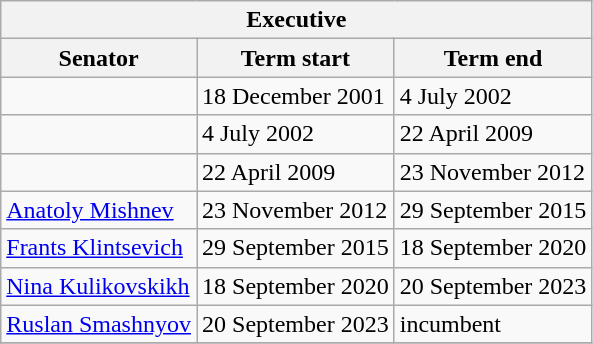<table class="wikitable sortable">
<tr>
<th colspan=3>Executive</th>
</tr>
<tr>
<th>Senator</th>
<th>Term start</th>
<th>Term end</th>
</tr>
<tr>
<td></td>
<td>18 December 2001</td>
<td>4 July 2002</td>
</tr>
<tr>
<td></td>
<td>4 July 2002</td>
<td>22 April 2009</td>
</tr>
<tr>
<td></td>
<td>22 April 2009</td>
<td>23 November 2012</td>
</tr>
<tr>
<td><a href='#'>Anatoly Mishnev</a></td>
<td>23 November 2012</td>
<td>29 September 2015</td>
</tr>
<tr>
<td><a href='#'>Frants Klintsevich</a></td>
<td>29 September 2015</td>
<td>18 September 2020</td>
</tr>
<tr>
<td><a href='#'>Nina Kulikovskikh</a></td>
<td>18 September 2020</td>
<td>20 September 2023</td>
</tr>
<tr>
<td><a href='#'>Ruslan Smashnyov</a></td>
<td>20 September 2023</td>
<td>incumbent</td>
</tr>
<tr>
</tr>
</table>
